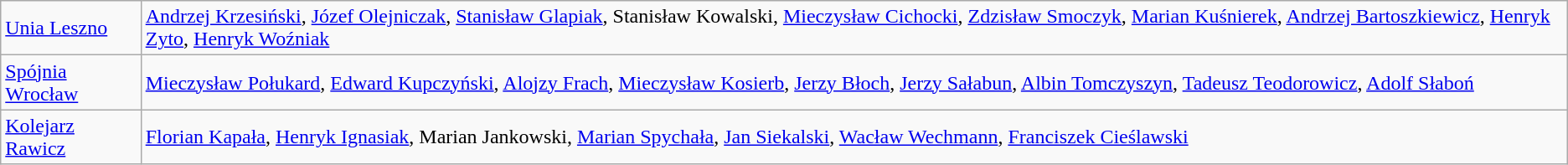<table class=wikitable>
<tr>
<td><a href='#'>Unia Leszno</a></td>
<td><a href='#'>Andrzej Krzesiński</a>, <a href='#'>Józef Olejniczak</a>, <a href='#'>Stanisław Glapiak</a>, Stanisław Kowalski, <a href='#'>Mieczysław Cichocki</a>, <a href='#'>Zdzisław Smoczyk</a>, <a href='#'>Marian Kuśnierek</a>, <a href='#'>Andrzej Bartoszkiewicz</a>, <a href='#'>Henryk Zyto</a>, <a href='#'>Henryk Woźniak</a></td>
</tr>
<tr>
<td><a href='#'>Spójnia Wrocław</a></td>
<td><a href='#'>Mieczysław Połukard</a>, <a href='#'>Edward Kupczyński</a>, <a href='#'>Alojzy Frach</a>, <a href='#'>Mieczysław Kosierb</a>, <a href='#'>Jerzy Błoch</a>, <a href='#'>Jerzy Sałabun</a>, <a href='#'>Albin Tomczyszyn</a>, <a href='#'>Tadeusz Teodorowicz</a>, <a href='#'>Adolf Słaboń</a></td>
</tr>
<tr>
<td><a href='#'>Kolejarz Rawicz</a></td>
<td><a href='#'>Florian Kapała</a>, <a href='#'>Henryk Ignasiak</a>, Marian Jankowski, <a href='#'>Marian Spychała</a>, <a href='#'>Jan Siekalski</a>, <a href='#'>Wacław Wechmann</a>, <a href='#'>Franciszek Cieślawski</a></td>
</tr>
</table>
